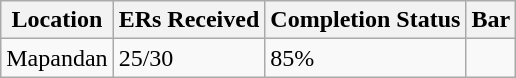<table class="wikitable">
<tr>
<th>Location</th>
<th>ERs Received</th>
<th>Completion Status</th>
<th>Bar</th>
</tr>
<tr>
<td>Mapandan</td>
<td>25/30</td>
<td>85%</td>
<td><div><div></div></div></td>
</tr>
</table>
